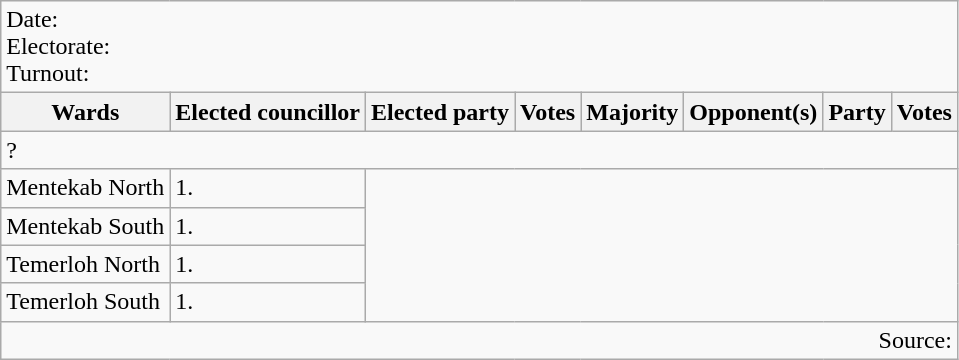<table class=wikitable>
<tr>
<td colspan=8>Date: <br>Electorate: <br>Turnout:</td>
</tr>
<tr>
<th>Wards</th>
<th>Elected councillor</th>
<th>Elected party</th>
<th>Votes</th>
<th>Majority</th>
<th>Opponent(s)</th>
<th>Party</th>
<th>Votes</th>
</tr>
<tr>
<td colspan=8>? </td>
</tr>
<tr>
<td>Mentekab North</td>
<td>1.</td>
</tr>
<tr>
<td>Mentekab South</td>
<td>1.</td>
</tr>
<tr>
<td>Temerloh North</td>
<td>1.</td>
</tr>
<tr>
<td>Temerloh South</td>
<td>1.</td>
</tr>
<tr>
<td colspan=8 align=right>Source:</td>
</tr>
</table>
